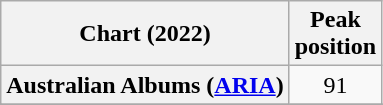<table class="wikitable sortable plainrowheaders" style="text-align:center">
<tr>
<th scope="col">Chart (2022)</th>
<th scope="col">Peak<br>position</th>
</tr>
<tr>
<th scope="row">Australian Albums (<a href='#'>ARIA</a>)</th>
<td>91</td>
</tr>
<tr>
</tr>
<tr>
</tr>
<tr>
</tr>
<tr>
</tr>
<tr>
</tr>
<tr>
</tr>
<tr>
</tr>
<tr>
</tr>
<tr>
</tr>
<tr>
</tr>
<tr>
</tr>
<tr>
</tr>
<tr>
</tr>
<tr>
</tr>
<tr>
</tr>
<tr>
</tr>
</table>
